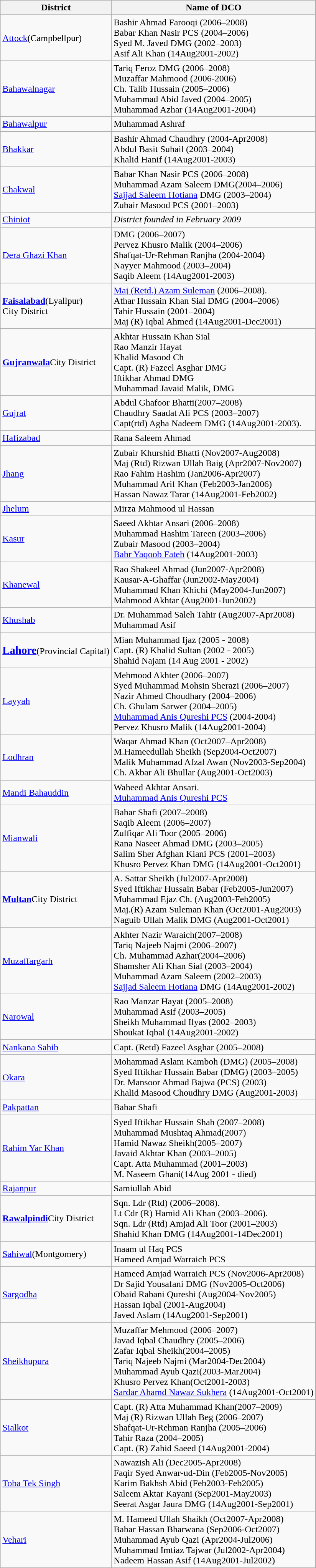<table class="wikitable sortable">
<tr>
<th>District</th>
<th>Name of DCO</th>
</tr>
<tr>
<td><a href='#'>Attock</a>(Campbellpur)</td>
<td>Bashir Ahmad Farooqi (2006–2008)<br>Babar Khan Nasir PCS (2004–2006)<br>Syed M. Javed DMG (2002–2003)<br>Asif Ali Khan (14Aug2001-2002)</td>
</tr>
<tr>
<td><a href='#'>Bahawalnagar</a></td>
<td>Tariq Feroz DMG (2006–2008)<br>Muzaffar Mahmood (2006-2006)<br>Ch. Talib Hussain (2005–2006)<br>Muhammad Abid Javed (2004–2005)<br>Muhammad Azhar (14Aug2001-2004)</td>
</tr>
<tr>
<td><a href='#'>Bahawalpur</a></td>
<td>Muhammad Ashraf</td>
</tr>
<tr>
<td><a href='#'>Bhakkar</a></td>
<td>Bashir Ahmad Chaudhry (2004-Apr2008)<br>Abdul Basit Suhail (2003–2004)<br>Khalid Hanif (14Aug2001-2003)</td>
</tr>
<tr>
<td><a href='#'>Chakwal</a></td>
<td>Babar Khan Nasir PCS (2006–2008)<br>Muhammad Azam Saleem DMG(2004–2006)<br><a href='#'>Sajjad Saleem Hotiana</a> DMG (2003–2004)<br>Zubair Masood PCS (2001–2003)</td>
</tr>
<tr>
<td><a href='#'>Chiniot</a></td>
<td><em>District founded in February 2009</em></td>
</tr>
<tr>
<td><a href='#'>Dera Ghazi Khan</a></td>
<td> DMG (2006–2007)<br>Pervez Khusro Malik (2004–2006)<br>Shafqat-Ur-Rehman Ranjha (2004-2004)<br>Nayyer Mahmood (2003–2004)<br>Saqib Aleem (14Aug2001-2003)</td>
</tr>
<tr>
<td><strong><a href='#'>Faisalabad</a></strong>(Lyallpur)<br>City District</td>
<td><a href='#'>Maj (Retd.) Azam Suleman</a> (2006–2008).<br>Athar Hussain Khan Sial DMG (2004–2006)<br>Tahir Hussain (2001–2004)<br>Maj (R) Iqbal Ahmed (14Aug2001-Dec2001)</td>
</tr>
<tr>
<td><strong><a href='#'>Gujranwala</a></strong>City District</td>
<td>Akhtar Hussain Khan Sial<br>Rao Manzir Hayat<br>Khalid Masood Ch<br>Capt. (R) Fazeel Asghar DMG<br>Iftikhar Ahmad DMG<br>Muhammad Javaid Malik, DMG</td>
</tr>
<tr>
<td><a href='#'>Gujrat</a></td>
<td>Abdul Ghafoor Bhatti(2007–2008)<br>Chaudhry Saadat Ali PCS (2003–2007)<br>Capt(rtd) Agha Nadeem DMG (14Aug2001-2003).</td>
</tr>
<tr>
<td><a href='#'>Hafizabad</a></td>
<td>Rana Saleem Ahmad</td>
</tr>
<tr>
<td><a href='#'>Jhang</a></td>
<td>Zubair Khurshid Bhatti (Nov2007-Aug2008)<br>Maj (Rtd) Rizwan Ullah Baig (Apr2007-Nov2007)<br>Rao Fahim Hashim (Jan2006-Apr2007)<br>Muhammad Arif Khan (Feb2003-Jan2006)<br>Hassan Nawaz Tarar (14Aug2001-Feb2002)</td>
</tr>
<tr>
<td><a href='#'>Jhelum</a></td>
<td>Mirza Mahmood ul Hassan</td>
</tr>
<tr>
<td><a href='#'>Kasur</a></td>
<td>Saeed Akhtar Ansari (2006–2008)<br>Muhammad Hashim Tareen (2003–2006)<br>Zubair Masood (2003–2004)<br><a href='#'>Babr Yaqoob Fateh</a> (14Aug2001-2003)</td>
</tr>
<tr>
<td><a href='#'>Khanewal</a></td>
<td>Rao Shakeel Ahmad (Jun2007-Apr2008)<br>Kausar-A-Ghaffar (Jun2002-May2004)<br>Muhammad Khan Khichi (May2004-Jun2007)<br>Mahmood Akhtar (Aug2001-Jun2002)</td>
</tr>
<tr>
<td><a href='#'>Khushab</a></td>
<td>Dr. Muhammad Saleh Tahir (Aug2007-Apr2008)<br>Muhammad Asif</td>
</tr>
<tr>
<td><strong><big><a href='#'>Lahore</a></big></strong>(Provincial Capital)</td>
<td>Mian Muhammad Ijaz (2005 - 2008)<br>Capt. (R) Khalid Sultan (2002 - 2005)<br>Shahid Najam (14 Aug 2001 - 2002)</td>
</tr>
<tr>
<td><a href='#'>Layyah</a></td>
<td>Mehmood Akhter (2006–2007)<br>Syed Muhammad Mohsin Sherazi (2006–2007)<br>Nazir Ahmed Choudhary (2004–2006)<br>Ch. Ghulam Sarwer (2004–2005)<br><a href='#'>Muhammad Anis Qureshi PCS</a> (2004-2004)<br>Pervez Khusro Malik (14Aug2001-2004)</td>
</tr>
<tr>
<td><a href='#'>Lodhran</a></td>
<td>Waqar Ahmad Khan (Oct2007–Apr2008)<br>M.Hameedullah Sheikh (Sep2004-Oct2007)<br>Malik Muhammad Afzal Awan (Nov2003-Sep2004)<br>Ch. Akbar Ali Bhullar (Aug2001-Oct2003)</td>
</tr>
<tr>
<td><a href='#'>Mandi Bahauddin</a></td>
<td>Waheed Akhtar Ansari.<br><a href='#'>Muhammad Anis Qureshi PCS</a></td>
</tr>
<tr>
<td><a href='#'>Mianwali</a></td>
<td>Babar Shafi (2007–2008)<br>Saqib Aleem (2006–2007)<br>Zulfiqar Ali Toor (2005–2006)<br>Rana Naseer Ahmad DMG (2003–2005)<br>Salim Sher Afghan Kiani PCS (2001–2003)<br>Khusro Pervez Khan DMG (14Aug2001-Oct2001)</td>
</tr>
<tr>
<td><strong><a href='#'>Multan</a></strong>City District</td>
<td>A. Sattar Sheikh (Jul2007-Apr2008)<br>Syed Iftikhar Hussain Babar (Feb2005-Jun2007)<br>Muhammad Ejaz Ch. (Aug2003-Feb2005)<br>Maj.(R) Azam Suleman Khan (Oct2001-Aug2003)<br>Naguib Ullah Malik DMG (Aug2001-Oct2001)</td>
</tr>
<tr>
<td><a href='#'>Muzaffargarh</a></td>
<td>Akhter Nazir Waraich(2007–2008)<br>Tariq Najeeb Najmi (2006–2007)<br>Ch. Muhammad Azhar(2004–2006)<br>Shamsher Ali Khan Sial (2003–2004)<br>Muhammad Azam Saleem (2002–2003)<br><a href='#'>Sajjad Saleem Hotiana</a> DMG (14Aug2001-2002)</td>
</tr>
<tr>
<td><a href='#'>Narowal</a></td>
<td>Rao Manzar Hayat (2005–2008)<br>Muhammad Asif (2003–2005)<br>Sheikh Muhammad Ilyas (2002–2003)<br>Shoukat Iqbal (14Aug2001-2002)</td>
</tr>
<tr>
<td><a href='#'>Nankana Sahib</a></td>
<td>Capt. (Retd) Fazeel Asghar (2005–2008)</td>
</tr>
<tr>
<td><a href='#'>Okara</a></td>
<td>Mohammad Aslam Kamboh (DMG) (2005–2008)<br>Syed Iftikhar Hussain Babar (DMG) (2003–2005)<br>Dr. Mansoor Ahmad Bajwa (PCS) (2003)<br>Khalid Masood Choudhry DMG (Aug2001-2003)</td>
</tr>
<tr>
<td><a href='#'>Pakpattan</a></td>
<td>Babar Shafi</td>
</tr>
<tr>
<td><a href='#'>Rahim Yar Khan</a></td>
<td>Syed Iftikhar Hussain Shah (2007–2008)<br>Muhammad Mushtaq Ahmad(2007)<br>Hamid Nawaz Sheikh(2005–2007)<br>Javaid Akhtar Khan (2003–2005)<br>Capt. Atta Muhammad (2001–2003)<br>M. Naseem Ghani(14Aug 2001 - died)</td>
</tr>
<tr>
<td><a href='#'>Rajanpur</a></td>
<td>Samiullah Abid</td>
</tr>
<tr>
<td><strong><a href='#'>Rawalpindi</a></strong>City District</td>
<td>Sqn. Ldr (Rtd)  (2006–2008).<br>Lt Cdr (R) Hamid Ali Khan (2003–2006).<br>Sqn. Ldr (Rtd) Amjad Ali Toor (2001–2003)<br>Shahid Khan DMG (14Aug2001-14Dec2001)</td>
</tr>
<tr>
<td><a href='#'>Sahiwal</a>(Montgomery)</td>
<td>Inaam ul Haq PCS<br>Hameed Amjad Warraich PCS</td>
</tr>
<tr>
<td><a href='#'>Sargodha</a></td>
<td>Hameed Amjad Warraich PCS (Nov2006-Apr2008)<br>Dr Sajid Yousafani DMG (Nov2005-Oct2006)<br>Obaid Rabani Qureshi (Aug2004-Nov2005)<br>Hassan Iqbal (2001-Aug2004)<br>Javed Aslam (14Aug2001-Sep2001)</td>
</tr>
<tr>
<td><a href='#'>Sheikhupura</a></td>
<td>Muzaffar Mehmood (2006–2007)<br>Javad Iqbal Chaudhry (2005–2006)<br>Zafar Iqbal Sheikh(2004–2005)<br>Tariq Najeeb Najmi (Mar2004-Dec2004)<br>Muhammad Ayub Qazi(2003-Mar2004)<br>Khusro Pervez Khan(Oct2001-2003)<br><a href='#'>Sardar Ahamd Nawaz Sukhera</a> (14Aug2001-Oct2001)</td>
</tr>
<tr>
<td><a href='#'>Sialkot</a></td>
<td>Capt. (R) Atta Muhammad Khan(2007–2009)<br>Maj (R) Rizwan Ullah Beg (2006–2007)<br>Shafqat-Ur-Rehman Ranjha (2005–2006)<br>Tahir Raza (2004–2005)<br>Capt. (R) Zahid Saeed (14Aug2001-2004)</td>
</tr>
<tr>
<td><a href='#'>Toba Tek Singh</a></td>
<td>Nawazish Ali (Dec2005-Apr2008)<br>Faqir Syed Anwar-ud-Din (Feb2005-Nov2005)<br>Karim Bakhsh Abid (Feb2003-Feb2005)<br>Saleem Aktar Kayani (Sep2001-May2003)<br>Seerat Asgar Jaura DMG (14Aug2001-Sep2001)</td>
</tr>
<tr>
<td><a href='#'>Vehari</a></td>
<td>M. Hameed Ullah Shaikh (Oct2007-Apr2008)<br>Babar Hassan Bharwana (Sep2006-Oct2007)<br>Muhammad Ayub Qazi (Apr2004-Jul2006)<br>Muhammad Imtiaz Tajwar (Jul2002-Apr2004)<br>Nadeem Hassan Asif (14Aug2001-Jul2002)</td>
</tr>
</table>
